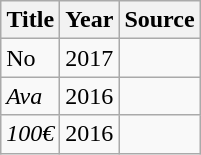<table class="wikitable">
<tr>
<th>Title</th>
<th>Year</th>
<th>Source</th>
</tr>
<tr>
<td>No</td>
<td>2017</td>
<td></td>
</tr>
<tr>
<td><em>Ava</em></td>
<td>2016</td>
<td></td>
</tr>
<tr>
<td><em>100€</em></td>
<td>2016</td>
<td></td>
</tr>
</table>
